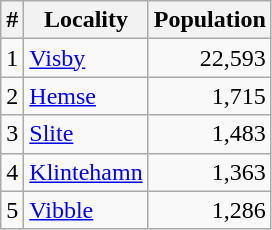<table class="wikitable">
<tr>
<th>#</th>
<th>Locality</th>
<th>Population</th>
</tr>
<tr>
<td>1</td>
<td><a href='#'>Visby</a></td>
<td align="right">22,593</td>
</tr>
<tr>
<td>2</td>
<td><a href='#'>Hemse</a></td>
<td align="right">1,715</td>
</tr>
<tr>
<td>3</td>
<td><a href='#'>Slite</a></td>
<td align="right">1,483</td>
</tr>
<tr>
<td>4</td>
<td><a href='#'>Klintehamn</a></td>
<td align="right">1,363</td>
</tr>
<tr>
<td>5</td>
<td><a href='#'>Vibble</a></td>
<td align="right">1,286</td>
</tr>
</table>
